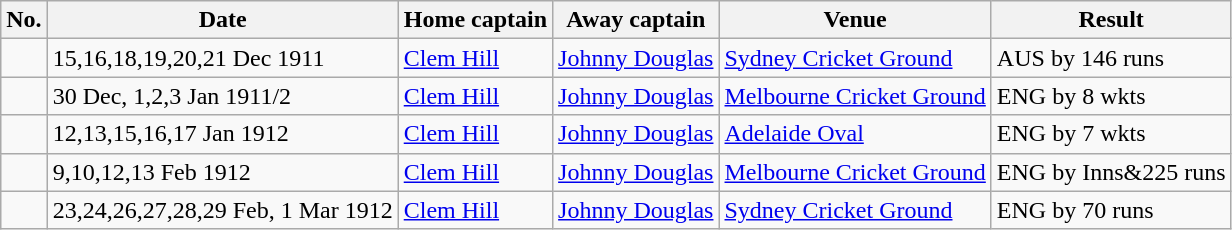<table class="wikitable">
<tr>
<th>No.</th>
<th>Date</th>
<th>Home captain</th>
<th>Away captain</th>
<th>Venue</th>
<th>Result</th>
</tr>
<tr>
<td></td>
<td>15,16,18,19,20,21 Dec 1911</td>
<td><a href='#'>Clem Hill</a></td>
<td><a href='#'>Johnny Douglas</a></td>
<td><a href='#'>Sydney Cricket Ground</a></td>
<td>AUS by 146 runs</td>
</tr>
<tr>
<td></td>
<td>30 Dec, 1,2,3 Jan 1911/2</td>
<td><a href='#'>Clem Hill</a></td>
<td><a href='#'>Johnny Douglas</a></td>
<td><a href='#'>Melbourne Cricket Ground</a></td>
<td>ENG by 8 wkts</td>
</tr>
<tr>
<td></td>
<td>12,13,15,16,17 Jan 1912</td>
<td><a href='#'>Clem Hill</a></td>
<td><a href='#'>Johnny Douglas</a></td>
<td><a href='#'>Adelaide Oval</a></td>
<td>ENG by 7 wkts</td>
</tr>
<tr>
<td></td>
<td>9,10,12,13 Feb 1912</td>
<td><a href='#'>Clem Hill</a></td>
<td><a href='#'>Johnny Douglas</a></td>
<td><a href='#'>Melbourne Cricket Ground</a></td>
<td>ENG by Inns&225 runs</td>
</tr>
<tr>
<td></td>
<td>23,24,26,27,28,29 Feb, 1 Mar 1912</td>
<td><a href='#'>Clem Hill</a></td>
<td><a href='#'>Johnny Douglas</a></td>
<td><a href='#'>Sydney Cricket Ground</a></td>
<td>ENG by 70 runs</td>
</tr>
</table>
